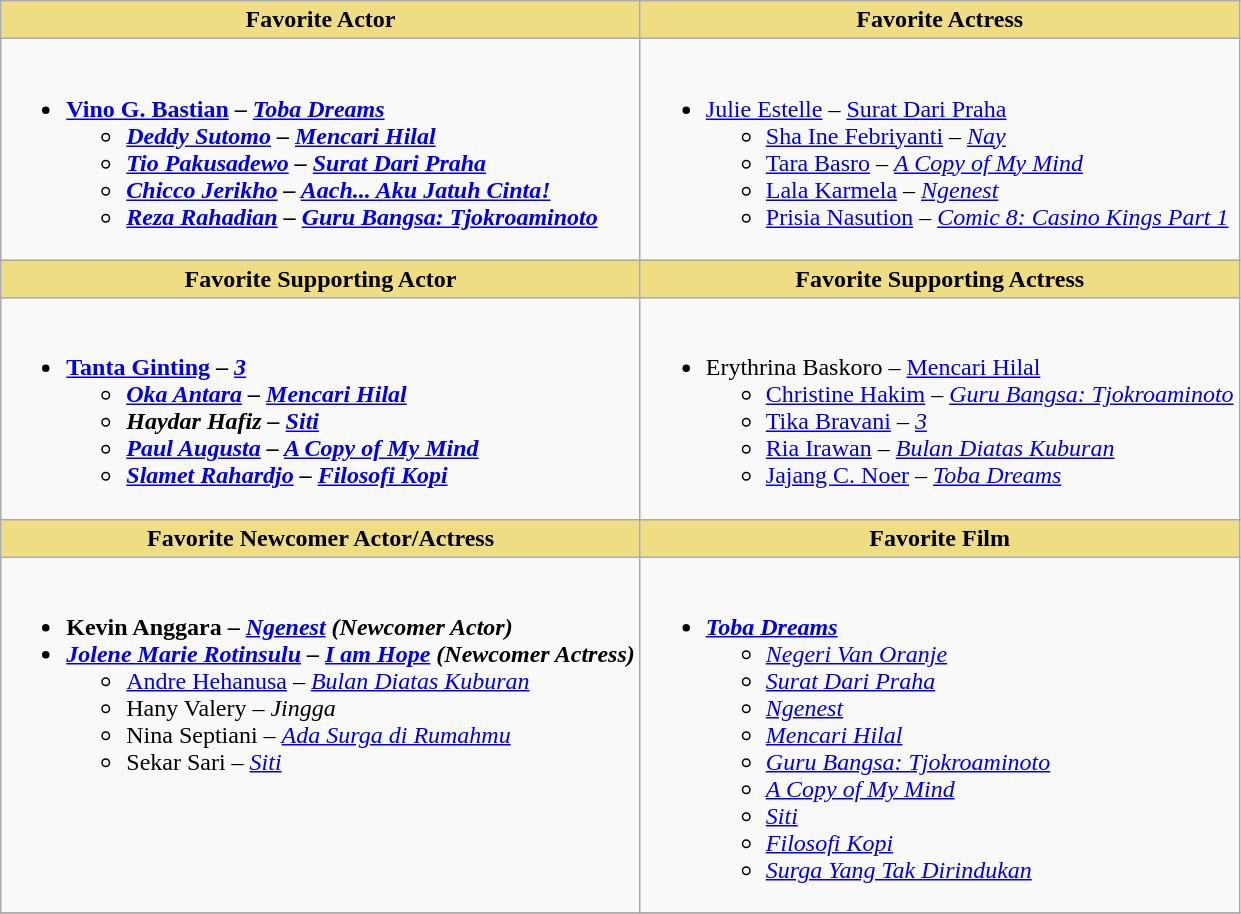<table class=wikitable style="width="100%">
<tr>
<th style="background:#EEDD82;" ! style="width="50%"><strong>Favorite Actor</strong></th>
<th style="background:#EEDD82;" ! style="width="50%"><strong>Favorite Actress</strong></th>
</tr>
<tr>
<td valign="top"><br><ul><li><strong><a href='#'>Vino G. Bastian</a> – <em><a href='#'>Toba Dreams</a><strong><em><ul><li><a href='#'>Deddy Sutomo</a> – </em><a href='#'>Mencari Hilal</a><em></li><li><a href='#'>Tio Pakusadewo</a> – </em><a href='#'>Surat Dari Praha</a><em></li><li><a href='#'>Chicco Jerikho</a> – </em><a href='#'>Aach... Aku Jatuh Cinta!</a><em></li><li><a href='#'>Reza Rahadian</a> – </em><a href='#'>Guru Bangsa: Tjokroaminoto</a><em></li></ul></li></ul></td>
<td valign="top"><br><ul><li></strong><a href='#'>Julie Estelle</a> – </em><a href='#'>Surat Dari Praha</a></em></strong><ul><li><a href='#'>Sha Ine Febriyanti</a> – <em><a href='#'>Nay</a></em></li><li><a href='#'>Tara Basro</a> – <em><a href='#'>A Copy of My Mind</a></em></li><li><a href='#'>Lala Karmela</a> – <em><a href='#'>Ngenest</a></em></li><li><a href='#'>Prisia Nasution</a> – <em><a href='#'>Comic 8: Casino Kings Part 1</a></em></li></ul></li></ul></td>
</tr>
<tr>
<th style="background:#EEDD82;" ! style="width="50%"><strong>Favorite Supporting Actor</strong></th>
<th style="background:#EEDD82;" ! style="width="50%"><strong>Favorite Supporting Actress</strong></th>
</tr>
<tr>
<td valign="top"><br><ul><li><strong><a href='#'>Tanta Ginting</a> – <em><a href='#'>3</a><strong><em><ul><li><a href='#'>Oka Antara</a> – </em><a href='#'>Mencari Hilal</a><em></li><li>Haydar Hafiz – </em><a href='#'>Siti</a><em></li><li><a href='#'>Paul Augusta</a> – </em><a href='#'>A Copy of My Mind</a><em></li><li><a href='#'>Slamet Rahardjo</a> – </em><a href='#'>Filosofi Kopi</a><em></li></ul></li></ul></td>
<td valign="top"><br><ul><li></strong>Erythrina Baskoro – </em><a href='#'>Mencari Hilal</a></em></strong><ul><li><a href='#'>Christine Hakim</a> – <em><a href='#'>Guru Bangsa: Tjokroaminoto</a></em></li><li><a href='#'>Tika Bravani</a> – <em><a href='#'>3</a></em></li><li><a href='#'>Ria Irawan</a> – <em><a href='#'>Bulan Diatas Kuburan</a></em></li><li><a href='#'>Jajang C. Noer</a> – <em><a href='#'>Toba Dreams</a></em></li></ul></li></ul></td>
</tr>
<tr>
<th style="background:#EEDD82;" ! style="width="50%"><strong>Favorite Newcomer Actor/Actress</strong></th>
<th style="background:#EEDD82;" ! style="width="50%"><strong>Favorite Film</strong></th>
</tr>
<tr>
<td valign="top"><br><ul><li><strong>Kevin Anggara – <em><a href='#'>Ngenest</a> (Newcomer Actor)<strong><em></li><li></strong><a href='#'>Jolene Marie Rotinsulu</a> – </em><a href='#'>I am Hope</a> (Newcomer Actress)</em></strong><ul><li><a href='#'>Andre Hehanusa</a> – <em><a href='#'>Bulan Diatas Kuburan</a></em></li><li>Hany Valery – <em>Jingga</em></li><li>Nina Septiani – <em><a href='#'>Ada Surga di Rumahmu</a></em></li><li>Sekar Sari – <em><a href='#'>Siti</a></em></li></ul></li></ul></td>
<td valign="top"><br><ul><li><strong><em><a href='#'>Toba Dreams</a></em></strong><ul><li><em><a href='#'>Negeri Van Oranje</a></em></li><li><em><a href='#'>Surat Dari Praha</a></em></li><li><em><a href='#'>Ngenest</a></em></li><li><em><a href='#'>Mencari Hilal</a></em></li><li><em><a href='#'>Guru Bangsa: Tjokroaminoto</a></em></li><li><em><a href='#'>A Copy of My Mind</a></em></li><li><em><a href='#'>Siti</a></em></li><li><em><a href='#'>Filosofi Kopi</a></em></li><li><em><a href='#'>Surga Yang Tak Dirindukan</a></em></li></ul></li></ul></td>
</tr>
<tr>
</tr>
</table>
